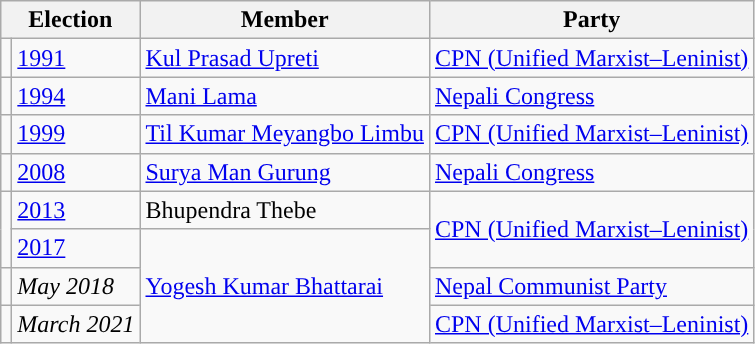<table class="wikitable">
<tr>
<th colspan="2">Election</th>
<th>Member</th>
<th>Party</th>
</tr>
<tr>
<td style="background-color:"></td>
<td><a href='#'>1991</a></td>
<td><a href='#'>Kul Prasad Upreti</a></td>
<td><a href='#'>CPN (Unified Marxist–Leninist)</a></td>
</tr>
<tr>
<td style="background-color:"></td>
<td><a href='#'>1994</a></td>
<td><a href='#'>Mani Lama</a></td>
<td><a href='#'>Nepali Congress</a></td>
</tr>
<tr>
<td style="background-color:"></td>
<td><a href='#'>1999</a></td>
<td><a href='#'>Til Kumar Meyangbo Limbu</a></td>
<td><a href='#'>CPN (Unified Marxist–Leninist)</a></td>
</tr>
<tr>
<td style="background-color:"></td>
<td><a href='#'>2008</a></td>
<td><a href='#'>Surya Man Gurung</a></td>
<td><a href='#'>Nepali Congress</a></td>
</tr>
<tr>
<td rowspan="2" style="background-color:"></td>
<td><a href='#'>2013</a></td>
<td>Bhupendra Thebe</td>
<td rowspan="2"><a href='#'>CPN (Unified Marxist–Leninist)</a></td>
</tr>
<tr>
<td><a href='#'>2017</a></td>
<td rowspan="3"><a href='#'>Yogesh Kumar Bhattarai</a></td>
</tr>
<tr>
<td style="background-color:"></td>
<td><em>May 2018</em></td>
<td><a href='#'>Nepal Communist Party</a></td>
</tr>
<tr>
<td style="background-color:"></td>
<td><em>March 2021</em></td>
<td><a href='#'>CPN (Unified Marxist–Leninist)</a></td>
</tr>
</table>
